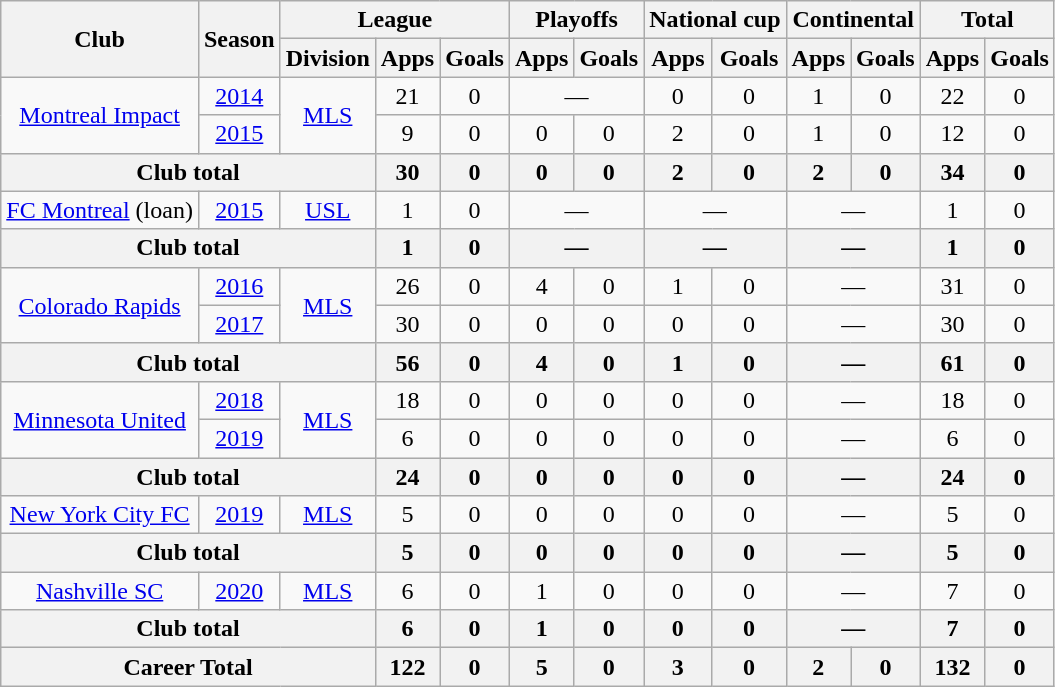<table class="wikitable" style="text-align: center;">
<tr>
<th rowspan="2">Club</th>
<th rowspan="2">Season</th>
<th colspan="3">League</th>
<th colspan="2">Playoffs</th>
<th colspan="2">National cup</th>
<th colspan="2">Continental</th>
<th colspan="2">Total</th>
</tr>
<tr>
<th>Division</th>
<th>Apps</th>
<th>Goals</th>
<th>Apps</th>
<th>Goals</th>
<th>Apps</th>
<th>Goals</th>
<th>Apps</th>
<th>Goals</th>
<th>Apps</th>
<th>Goals</th>
</tr>
<tr>
<td rowspan="2"><a href='#'>Montreal Impact</a></td>
<td><a href='#'>2014</a></td>
<td rowspan="2"><a href='#'>MLS</a></td>
<td>21</td>
<td>0</td>
<td colspan="2">—</td>
<td>0</td>
<td>0</td>
<td>1</td>
<td>0</td>
<td>22</td>
<td>0</td>
</tr>
<tr>
<td><a href='#'>2015</a></td>
<td>9</td>
<td>0</td>
<td>0</td>
<td>0</td>
<td>2</td>
<td>0</td>
<td>1</td>
<td>0</td>
<td>12</td>
<td>0</td>
</tr>
<tr>
<th colspan="3">Club total</th>
<th>30</th>
<th>0</th>
<th>0</th>
<th>0</th>
<th>2</th>
<th>0</th>
<th>2</th>
<th>0</th>
<th>34</th>
<th>0</th>
</tr>
<tr>
<td><a href='#'>FC Montreal</a> (loan)</td>
<td><a href='#'>2015</a></td>
<td><a href='#'>USL</a></td>
<td>1</td>
<td>0</td>
<td colspan="2">—</td>
<td colspan="2">—</td>
<td colspan="2">—</td>
<td>1</td>
<td>0</td>
</tr>
<tr>
<th colspan="3">Club total</th>
<th>1</th>
<th>0</th>
<th colspan="2">—</th>
<th colspan="2">—</th>
<th colspan="2">—</th>
<th>1</th>
<th>0</th>
</tr>
<tr>
<td rowspan="2"><a href='#'>Colorado Rapids</a></td>
<td><a href='#'>2016</a></td>
<td rowspan="2"><a href='#'>MLS</a></td>
<td>26</td>
<td>0</td>
<td>4</td>
<td>0</td>
<td>1</td>
<td>0</td>
<td colspan="2">—</td>
<td>31</td>
<td>0</td>
</tr>
<tr>
<td><a href='#'>2017</a></td>
<td>30</td>
<td>0</td>
<td>0</td>
<td>0</td>
<td>0</td>
<td>0</td>
<td colspan="2">—</td>
<td>30</td>
<td>0</td>
</tr>
<tr>
<th colspan="3">Club total</th>
<th>56</th>
<th>0</th>
<th>4</th>
<th>0</th>
<th>1</th>
<th>0</th>
<th colspan="2">—</th>
<th>61</th>
<th>0</th>
</tr>
<tr>
<td rowspan="2"><a href='#'>Minnesota United</a></td>
<td><a href='#'>2018</a></td>
<td rowspan="2"><a href='#'>MLS</a></td>
<td>18</td>
<td>0</td>
<td>0</td>
<td>0</td>
<td>0</td>
<td>0</td>
<td colspan="2">—</td>
<td>18</td>
<td>0</td>
</tr>
<tr>
<td><a href='#'>2019</a></td>
<td>6</td>
<td>0</td>
<td>0</td>
<td>0</td>
<td>0</td>
<td>0</td>
<td colspan="2">—</td>
<td>6</td>
<td>0</td>
</tr>
<tr>
<th colspan="3">Club total</th>
<th>24</th>
<th>0</th>
<th>0</th>
<th>0</th>
<th>0</th>
<th>0</th>
<th colspan="2">—</th>
<th>24</th>
<th>0</th>
</tr>
<tr>
<td><a href='#'>New York City FC</a></td>
<td><a href='#'>2019</a></td>
<td><a href='#'>MLS</a></td>
<td>5</td>
<td>0</td>
<td>0</td>
<td>0</td>
<td>0</td>
<td>0</td>
<td colspan="2">—</td>
<td>5</td>
<td>0</td>
</tr>
<tr>
<th colspan="3">Club total</th>
<th>5</th>
<th>0</th>
<th>0</th>
<th>0</th>
<th>0</th>
<th>0</th>
<th colspan="2">—</th>
<th>5</th>
<th>0</th>
</tr>
<tr>
<td><a href='#'>Nashville SC</a></td>
<td><a href='#'>2020</a></td>
<td><a href='#'>MLS</a></td>
<td>6</td>
<td>0</td>
<td>1</td>
<td>0</td>
<td>0</td>
<td>0</td>
<td colspan="2">—</td>
<td>7</td>
<td>0</td>
</tr>
<tr>
<th colspan="3">Club total</th>
<th>6</th>
<th>0</th>
<th>1</th>
<th>0</th>
<th>0</th>
<th>0</th>
<th colspan="2">—</th>
<th>7</th>
<th>0</th>
</tr>
<tr>
<th colspan="3">Career Total</th>
<th>122</th>
<th>0</th>
<th>5</th>
<th>0</th>
<th>3</th>
<th>0</th>
<th>2</th>
<th>0</th>
<th>132</th>
<th>0</th>
</tr>
</table>
